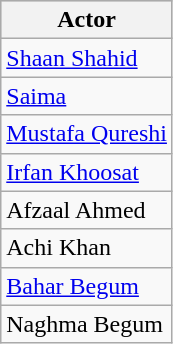<table class="wikitable">
<tr style="background:#ccc; text-align:center;">
<th>Actor</th>
</tr>
<tr>
<td><a href='#'>Shaan Shahid</a></td>
</tr>
<tr>
<td><a href='#'>Saima</a></td>
</tr>
<tr>
<td><a href='#'>Mustafa Qureshi</a></td>
</tr>
<tr>
<td><a href='#'>Irfan Khoosat</a></td>
</tr>
<tr>
<td>Afzaal Ahmed</td>
</tr>
<tr>
<td>Achi Khan</td>
</tr>
<tr>
<td><a href='#'>Bahar Begum</a></td>
</tr>
<tr>
<td>Naghma Begum</td>
</tr>
</table>
